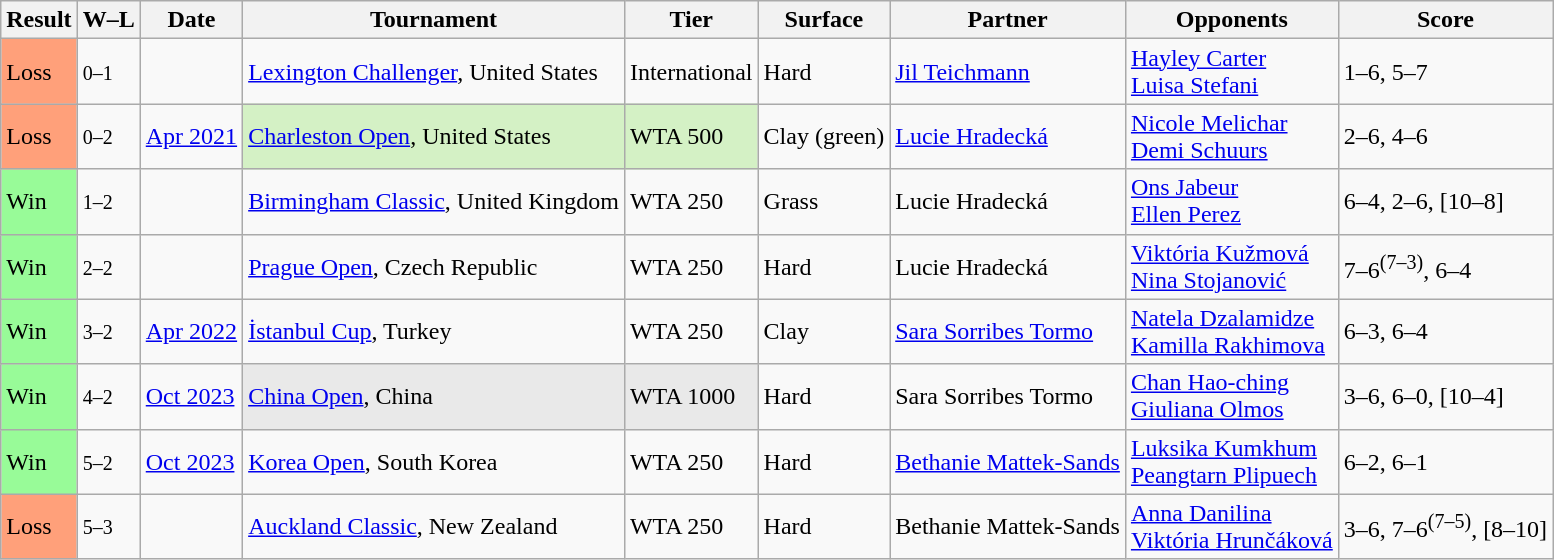<table class="sortable wikitable">
<tr>
<th>Result</th>
<th class=unsortable>W–L</th>
<th>Date</th>
<th>Tournament</th>
<th>Tier</th>
<th>Surface</th>
<th>Partner</th>
<th>Opponents</th>
<th class=unsortable>Score</th>
</tr>
<tr>
<td style=background:#ffa07a>Loss</td>
<td><small>0–1</small></td>
<td><a href='#'></a></td>
<td><a href='#'>Lexington Challenger</a>, United States</td>
<td>International</td>
<td>Hard</td>
<td> <a href='#'>Jil Teichmann</a></td>
<td> <a href='#'>Hayley Carter</a> <br>  <a href='#'>Luisa Stefani</a></td>
<td>1–6, 5–7</td>
</tr>
<tr>
<td style=background:#FFA07A>Loss</td>
<td><small>0–2</small></td>
<td><a href='#'>Apr 2021</a></td>
<td style=background:#d4f1c5;><a href='#'>Charleston Open</a>, United States</td>
<td style=background:#d4f1c5;>WTA 500</td>
<td>Clay (green)</td>
<td> <a href='#'>Lucie Hradecká</a></td>
<td> <a href='#'>Nicole Melichar</a><br>  <a href='#'>Demi Schuurs</a></td>
<td>2–6, 4–6</td>
</tr>
<tr>
<td style=background:#98FB98>Win</td>
<td><small>1–2</small></td>
<td><a href='#'></a></td>
<td><a href='#'>Birmingham Classic</a>, United Kingdom</td>
<td>WTA 250</td>
<td>Grass</td>
<td> Lucie Hradecká</td>
<td> <a href='#'>Ons Jabeur</a> <br>  <a href='#'>Ellen Perez</a></td>
<td>6–4, 2–6, [10–8]</td>
</tr>
<tr>
<td style=background:#98FB98>Win</td>
<td><small>2–2</small></td>
<td><a href='#'></a></td>
<td><a href='#'>Prague Open</a>, Czech Republic</td>
<td>WTA 250</td>
<td>Hard</td>
<td> Lucie Hradecká</td>
<td> <a href='#'>Viktória Kužmová</a> <br>  <a href='#'>Nina Stojanović</a></td>
<td>7–6<sup>(7–3)</sup>, 6–4</td>
</tr>
<tr>
<td style=background:#98FB98>Win</td>
<td><small>3–2</small></td>
<td><a href='#'>Apr 2022</a></td>
<td><a href='#'>İstanbul Cup</a>, Turkey</td>
<td>WTA 250</td>
<td>Clay</td>
<td> <a href='#'>Sara Sorribes Tormo</a></td>
<td> <a href='#'>Natela Dzalamidze</a> <br>  <a href='#'>Kamilla Rakhimova</a></td>
<td>6–3, 6–4</td>
</tr>
<tr>
<td style=background:#98FB98>Win</td>
<td><small>4–2</small></td>
<td><a href='#'>Oct 2023</a></td>
<td style=background:#e9e9e9><a href='#'>China Open</a>, China</td>
<td style=background:#e9e9e9>WTA 1000</td>
<td>Hard</td>
<td> Sara Sorribes Tormo</td>
<td> <a href='#'>Chan Hao-ching</a> <br>  <a href='#'>Giuliana Olmos</a></td>
<td>3–6, 6–0, [10–4]</td>
</tr>
<tr>
<td style=background:#98fb98>Win</td>
<td><small>5–2</small></td>
<td><a href='#'>Oct 2023</a></td>
<td><a href='#'>Korea Open</a>, South Korea</td>
<td>WTA 250</td>
<td>Hard</td>
<td> <a href='#'>Bethanie Mattek-Sands</a></td>
<td> <a href='#'>Luksika Kumkhum</a> <br>  <a href='#'>Peangtarn Plipuech</a></td>
<td>6–2, 6–1</td>
</tr>
<tr>
<td style="background:#ffa07a;">Loss</td>
<td><small>5–3</small></td>
<td><a href='#'></a></td>
<td><a href='#'>Auckland Classic</a>, New Zealand</td>
<td>WTA 250</td>
<td>Hard</td>
<td> Bethanie Mattek-Sands</td>
<td> <a href='#'>Anna Danilina</a> <br>  <a href='#'>Viktória Hrunčáková</a></td>
<td>3–6, 7–6<sup>(7–5)</sup>, [8–10]</td>
</tr>
</table>
